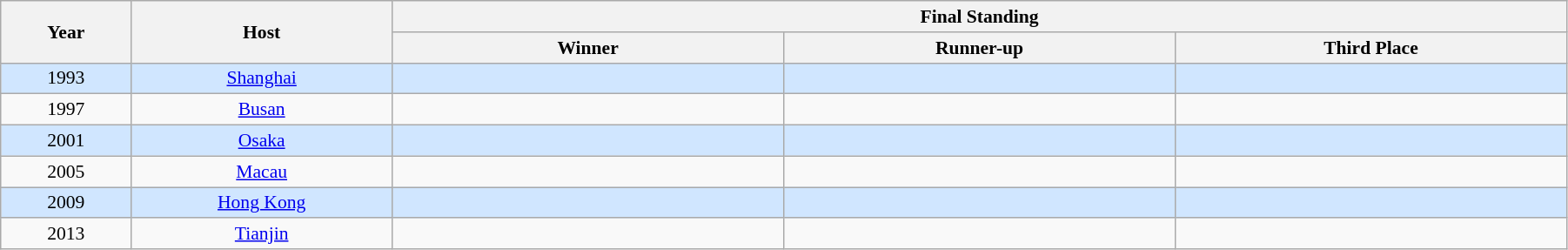<table class="wikitable" style="font-size:90%; width: 95%; text-align: center;">
<tr>
<th rowspan=2 width=5%>Year</th>
<th rowspan=2 width=10%>Host</th>
<th colspan=3>Final Standing</th>
</tr>
<tr>
<th width=15%>Winner</th>
<th width=15%>Runner-up</th>
<th width=15%>Third Place</th>
</tr>
<tr style="background: #D0E6FF;">
<td>1993</td>
<td><a href='#'>Shanghai</a> <br></td>
<td><strong></strong></td>
<td></td>
<td></td>
</tr>
<tr>
<td>1997</td>
<td><a href='#'>Busan</a><br></td>
<td><strong></strong></td>
<td></td>
<td></td>
</tr>
<tr style="background: #D0E6FF;">
<td>2001</td>
<td><a href='#'>Osaka</a><br></td>
<td><strong></strong></td>
<td></td>
<td></td>
</tr>
<tr>
<td>2005</td>
<td><a href='#'>Macau</a><br></td>
<td><strong></strong></td>
<td></td>
<td></td>
</tr>
<tr style="background: #D0E6FF;">
<td>2009</td>
<td><a href='#'>Hong Kong</a><br></td>
<td><strong></strong></td>
<td></td>
<td></td>
</tr>
<tr>
<td>2013</td>
<td><a href='#'>Tianjin</a><br></td>
<td><strong></strong></td>
<td></td>
<td></td>
</tr>
</table>
